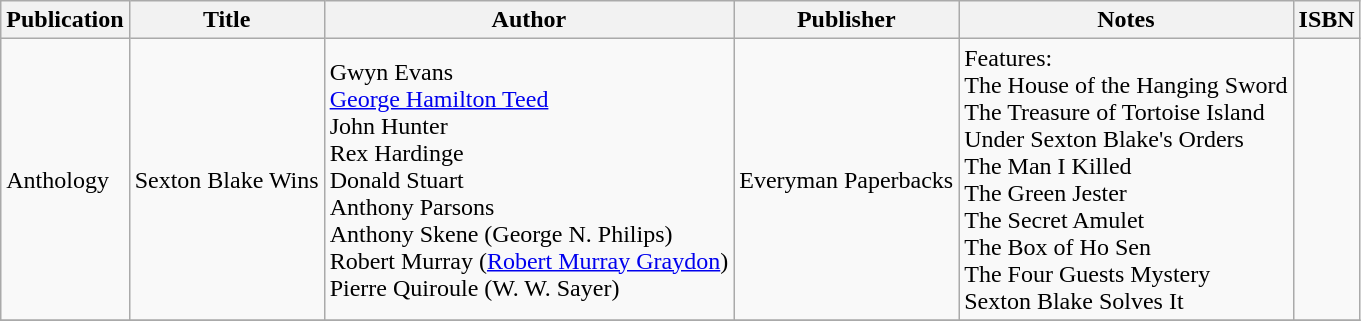<table class="wikitable">
<tr>
<th>Publication</th>
<th>Title</th>
<th>Author</th>
<th>Publisher</th>
<th>Notes</th>
<th>ISBN</th>
</tr>
<tr>
<td>Anthology</td>
<td>Sexton Blake Wins</td>
<td>Gwyn Evans<br><a href='#'>George Hamilton Teed</a><br>John Hunter<br>Rex Hardinge<br>Donald Stuart<br>Anthony Parsons<br>Anthony Skene (George N. Philips)<br>Robert Murray (<a href='#'>Robert Murray Graydon</a>)<br>Pierre Quiroule (W. W. Sayer)</td>
<td>Everyman Paperbacks</td>
<td>Features: <br> The House of the Hanging Sword <br> The Treasure of Tortoise Island <br> Under Sexton Blake's Orders <br> The Man I Killed <br> The Green Jester <br> The Secret Amulet <br> The Box of Ho Sen <br> The Four Guests Mystery <br> Sexton Blake Solves It <br></td>
<td></td>
</tr>
<tr>
</tr>
</table>
